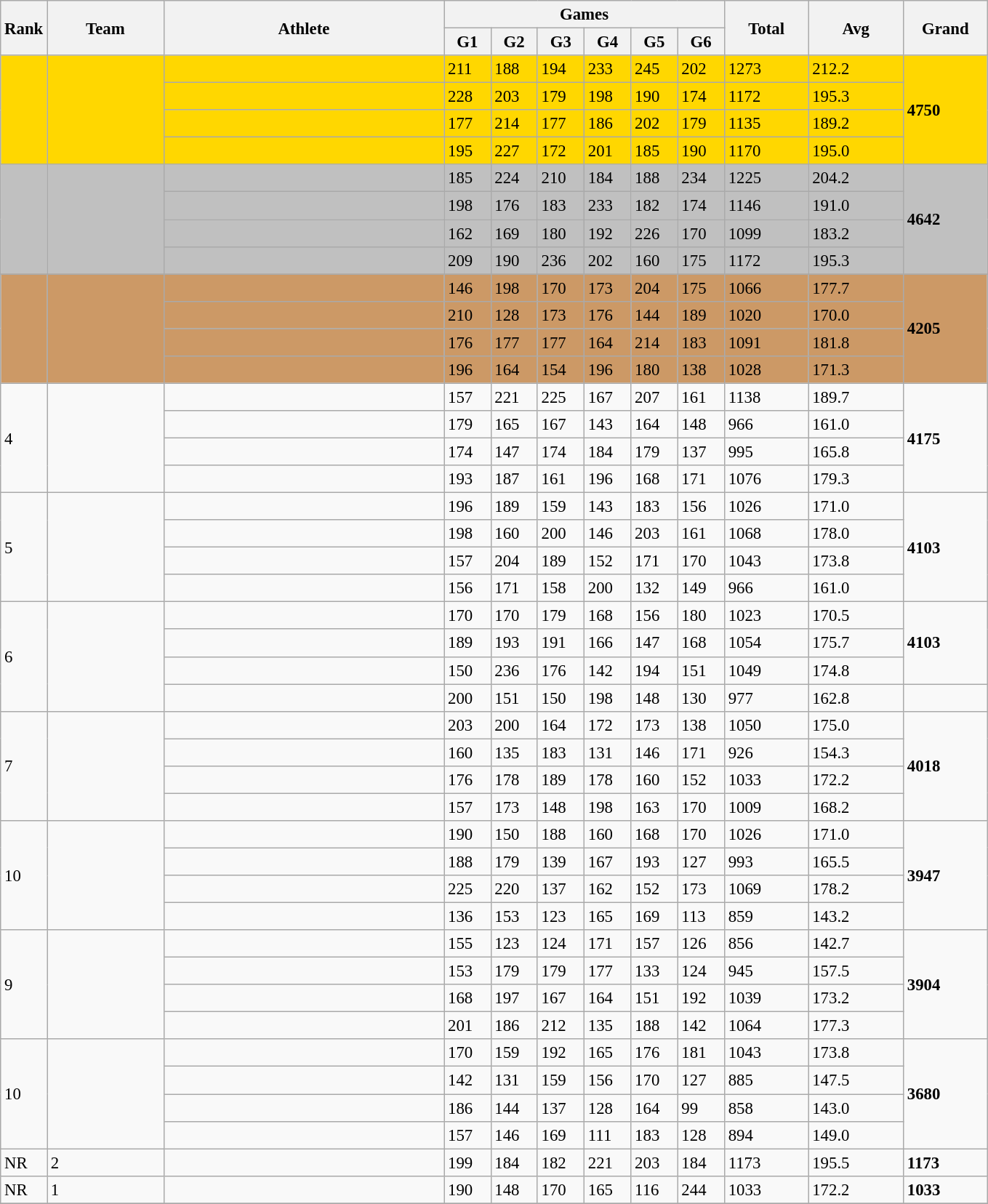<table class="wikitable" style="font-size:95%" style="width:35em;" style="text-align:center">
<tr>
<th rowspan=2>Rank</th>
<th rowspan=2 width=100>Team</th>
<th rowspan=2 width=250>Athlete</th>
<th colspan=6 width=250>Games</th>
<th rowspan=2 width=70>Total</th>
<th rowspan=2 width=80>Avg</th>
<th rowspan=2 width=70>Grand</th>
</tr>
<tr>
<th>G1</th>
<th>G2</th>
<th>G3</th>
<th>G4</th>
<th>G5</th>
<th>G6</th>
</tr>
<tr bgcolor=gold>
<td rowspan=4></td>
<td rowspan=4 align=left></td>
<td align=left></td>
<td>211</td>
<td>188</td>
<td>194</td>
<td>233</td>
<td>245</td>
<td>202</td>
<td>1273</td>
<td>212.2</td>
<td rowspan=4><strong>4750</strong></td>
</tr>
<tr bgcolor=gold>
<td align=left></td>
<td>228</td>
<td>203</td>
<td>179</td>
<td>198</td>
<td>190</td>
<td>174</td>
<td>1172</td>
<td>195.3</td>
</tr>
<tr bgcolor=gold>
<td align=left></td>
<td>177</td>
<td>214</td>
<td>177</td>
<td>186</td>
<td>202</td>
<td>179</td>
<td>1135</td>
<td>189.2</td>
</tr>
<tr bgcolor=gold>
<td align=left></td>
<td>195</td>
<td>227</td>
<td>172</td>
<td>201</td>
<td>185</td>
<td>190</td>
<td>1170</td>
<td>195.0</td>
</tr>
<tr bgcolor=silver>
<td rowspan=4></td>
<td rowspan=4 align=left></td>
<td align=left></td>
<td>185</td>
<td>224</td>
<td>210</td>
<td>184</td>
<td>188</td>
<td>234</td>
<td>1225</td>
<td>204.2</td>
<td rowspan=4><strong>4642</strong></td>
</tr>
<tr bgcolor=silver>
<td align=left></td>
<td>198</td>
<td>176</td>
<td>183</td>
<td>233</td>
<td>182</td>
<td>174</td>
<td>1146</td>
<td>191.0</td>
</tr>
<tr bgcolor=silver>
<td align=left></td>
<td>162</td>
<td>169</td>
<td>180</td>
<td>192</td>
<td>226</td>
<td>170</td>
<td>1099</td>
<td>183.2</td>
</tr>
<tr bgcolor=silver>
<td align=left></td>
<td>209</td>
<td>190</td>
<td>236</td>
<td>202</td>
<td>160</td>
<td>175</td>
<td>1172</td>
<td>195.3</td>
</tr>
<tr>
</tr>
<tr bgcolor=cc9966>
<td rowspan=4></td>
<td rowspan=4 align=left></td>
<td align=left></td>
<td>146</td>
<td>198</td>
<td>170</td>
<td>173</td>
<td>204</td>
<td>175</td>
<td>1066</td>
<td>177.7</td>
<td rowspan=4><strong>4205</strong></td>
</tr>
<tr bgcolor=cc9966>
<td align=left></td>
<td>210</td>
<td>128</td>
<td>173</td>
<td>176</td>
<td>144</td>
<td>189</td>
<td>1020</td>
<td>170.0</td>
</tr>
<tr bgcolor=cc9966>
<td align=left></td>
<td>176</td>
<td>177</td>
<td>177</td>
<td>164</td>
<td>214</td>
<td>183</td>
<td>1091</td>
<td>181.8</td>
</tr>
<tr bgcolor=cc9966>
<td align=left></td>
<td>196</td>
<td>164</td>
<td>154</td>
<td>196</td>
<td>180</td>
<td>138</td>
<td>1028</td>
<td>171.3</td>
</tr>
<tr>
<td rowspan=4>4</td>
<td rowspan=4 align=left></td>
<td align=left></td>
<td>157</td>
<td>221</td>
<td>225</td>
<td>167</td>
<td>207</td>
<td>161</td>
<td>1138</td>
<td>189.7</td>
<td rowspan=4><strong>4175</strong></td>
</tr>
<tr>
<td align=left></td>
<td>179</td>
<td>165</td>
<td>167</td>
<td>143</td>
<td>164</td>
<td>148</td>
<td>966</td>
<td>161.0</td>
</tr>
<tr>
<td align=left></td>
<td>174</td>
<td>147</td>
<td>174</td>
<td>184</td>
<td>179</td>
<td>137</td>
<td>995</td>
<td>165.8</td>
</tr>
<tr>
<td align=left></td>
<td>193</td>
<td>187</td>
<td>161</td>
<td>196</td>
<td>168</td>
<td>171</td>
<td>1076</td>
<td>179.3</td>
</tr>
<tr>
<td rowspan=4>5</td>
<td rowspan=4 align=left></td>
<td align=left></td>
<td>196</td>
<td>189</td>
<td>159</td>
<td>143</td>
<td>183</td>
<td>156</td>
<td>1026</td>
<td>171.0</td>
<td rowspan=4><strong>4103</strong></td>
</tr>
<tr>
<td align=left></td>
<td>198</td>
<td>160</td>
<td>200</td>
<td>146</td>
<td>203</td>
<td>161</td>
<td>1068</td>
<td>178.0</td>
</tr>
<tr>
<td align=left></td>
<td>157</td>
<td>204</td>
<td>189</td>
<td>152</td>
<td>171</td>
<td>170</td>
<td>1043</td>
<td>173.8</td>
</tr>
<tr>
<td align=left></td>
<td>156</td>
<td>171</td>
<td>158</td>
<td>200</td>
<td>132</td>
<td>149</td>
<td>966</td>
<td>161.0</td>
</tr>
<tr>
<td rowspan=4>6</td>
<td rowspan=4 align=left></td>
<td align=left></td>
<td>170</td>
<td>170</td>
<td>179</td>
<td>168</td>
<td>156</td>
<td>180</td>
<td>1023</td>
<td>170.5</td>
<td rowspan=3><strong>4103</strong></td>
</tr>
<tr>
<td align=left></td>
<td>189</td>
<td>193</td>
<td>191</td>
<td>166</td>
<td>147</td>
<td>168</td>
<td>1054</td>
<td>175.7</td>
</tr>
<tr>
<td align=left></td>
<td>150</td>
<td>236</td>
<td>176</td>
<td>142</td>
<td>194</td>
<td>151</td>
<td>1049</td>
<td>174.8</td>
</tr>
<tr>
<td align=left></td>
<td>200</td>
<td>151</td>
<td>150</td>
<td>198</td>
<td>148</td>
<td>130</td>
<td>977</td>
<td>162.8</td>
</tr>
<tr>
<td rowspan=4>7</td>
<td rowspan=4 align=left></td>
<td align=left></td>
<td>203</td>
<td>200</td>
<td>164</td>
<td>172</td>
<td>173</td>
<td>138</td>
<td>1050</td>
<td>175.0</td>
<td rowspan=4><strong>4018</strong></td>
</tr>
<tr>
<td align=left></td>
<td>160</td>
<td>135</td>
<td>183</td>
<td>131</td>
<td>146</td>
<td>171</td>
<td>926</td>
<td>154.3</td>
</tr>
<tr>
<td align=left></td>
<td>176</td>
<td>178</td>
<td>189</td>
<td>178</td>
<td>160</td>
<td>152</td>
<td>1033</td>
<td>172.2</td>
</tr>
<tr>
<td align=left></td>
<td>157</td>
<td>173</td>
<td>148</td>
<td>198</td>
<td>163</td>
<td>170</td>
<td>1009</td>
<td>168.2</td>
</tr>
<tr>
<td rowspan=4>10</td>
<td rowspan=4 align=left></td>
<td align=left></td>
<td>190</td>
<td>150</td>
<td>188</td>
<td>160</td>
<td>168</td>
<td>170</td>
<td>1026</td>
<td>171.0</td>
<td rowspan=4><strong>3947</strong></td>
</tr>
<tr>
<td align=left></td>
<td>188</td>
<td>179</td>
<td>139</td>
<td>167</td>
<td>193</td>
<td>127</td>
<td>993</td>
<td>165.5</td>
</tr>
<tr>
<td align=left></td>
<td>225</td>
<td>220</td>
<td>137</td>
<td>162</td>
<td>152</td>
<td>173</td>
<td>1069</td>
<td>178.2</td>
</tr>
<tr>
<td align=left></td>
<td>136</td>
<td>153</td>
<td>123</td>
<td>165</td>
<td>169</td>
<td>113</td>
<td>859</td>
<td>143.2</td>
</tr>
<tr>
<td rowspan=4>9</td>
<td rowspan=4 align=left></td>
<td align=left></td>
<td>155</td>
<td>123</td>
<td>124</td>
<td>171</td>
<td>157</td>
<td>126</td>
<td>856</td>
<td>142.7</td>
<td rowspan=4><strong>3904</strong></td>
</tr>
<tr>
<td align=left></td>
<td>153</td>
<td>179</td>
<td>179</td>
<td>177</td>
<td>133</td>
<td>124</td>
<td>945</td>
<td>157.5</td>
</tr>
<tr>
<td align=left></td>
<td>168</td>
<td>197</td>
<td>167</td>
<td>164</td>
<td>151</td>
<td>192</td>
<td>1039</td>
<td>173.2</td>
</tr>
<tr>
<td align=left></td>
<td>201</td>
<td>186</td>
<td>212</td>
<td>135</td>
<td>188</td>
<td>142</td>
<td>1064</td>
<td>177.3</td>
</tr>
<tr>
<td rowspan=4>10</td>
<td rowspan=4 align=left></td>
<td align=left></td>
<td>170</td>
<td>159</td>
<td>192</td>
<td>165</td>
<td>176</td>
<td>181</td>
<td>1043</td>
<td>173.8</td>
<td rowspan=4><strong>3680</strong></td>
</tr>
<tr>
<td align=left></td>
<td>142</td>
<td>131</td>
<td>159</td>
<td>156</td>
<td>170</td>
<td>127</td>
<td>885</td>
<td>147.5</td>
</tr>
<tr>
<td align=left></td>
<td>186</td>
<td>144</td>
<td>137</td>
<td>128</td>
<td>164</td>
<td>99</td>
<td>858</td>
<td>143.0</td>
</tr>
<tr>
<td align=left></td>
<td>157</td>
<td>146</td>
<td>169</td>
<td>111</td>
<td>183</td>
<td>128</td>
<td>894</td>
<td>149.0</td>
</tr>
<tr>
<td>NR</td>
<td align=left> 2</td>
<td align=left></td>
<td>199</td>
<td>184</td>
<td>182</td>
<td>221</td>
<td>203</td>
<td>184</td>
<td>1173</td>
<td>195.5</td>
<td><strong>1173</strong></td>
</tr>
<tr>
<td>NR</td>
<td align=left> 1</td>
<td align=left></td>
<td>190</td>
<td>148</td>
<td>170</td>
<td>165</td>
<td>116</td>
<td>244</td>
<td>1033</td>
<td>172.2</td>
<td><strong>1033</strong></td>
</tr>
<tr>
</tr>
</table>
